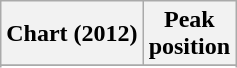<table class="wikitable sortable plainrowheaders" style="text-align:center">
<tr>
<th scope="col">Chart (2012)</th>
<th scope="col">Peak<br> position</th>
</tr>
<tr>
</tr>
<tr>
</tr>
<tr>
</tr>
</table>
